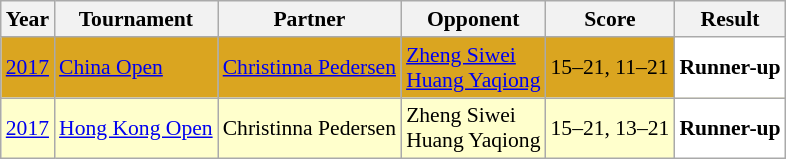<table class="sortable wikitable" style="font-size: 90%;">
<tr>
<th>Year</th>
<th>Tournament</th>
<th>Partner</th>
<th>Opponent</th>
<th>Score</th>
<th>Result</th>
</tr>
<tr style="background:#DAA520">
<td align="center"><a href='#'>2017</a></td>
<td align="left"><a href='#'>China Open</a></td>
<td align="left"> <a href='#'>Christinna Pedersen</a></td>
<td align="left"> <a href='#'>Zheng Siwei</a><br> <a href='#'>Huang Yaqiong</a></td>
<td align="left">15–21, 11–21</td>
<td style="text-align:left; background:white"> <strong>Runner-up</strong></td>
</tr>
<tr style="background:#FFFFCC">
<td align="center"><a href='#'>2017</a></td>
<td align="left"><a href='#'>Hong Kong Open</a></td>
<td align="left"> Christinna Pedersen</td>
<td align="left"> Zheng Siwei<br> Huang Yaqiong</td>
<td align="left">15–21, 13–21</td>
<td style="text-align:left; background:white"> <strong>Runner-up</strong></td>
</tr>
</table>
